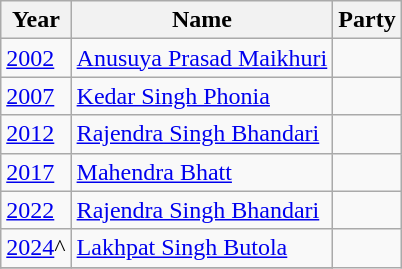<table class="wikitable">
<tr>
<th>Year</th>
<th>Name</th>
<th colspan="2">Party</th>
</tr>
<tr>
<td><a href='#'>2002</a></td>
<td><a href='#'>Anusuya Prasad Maikhuri</a></td>
<td></td>
</tr>
<tr>
<td><a href='#'>2007</a></td>
<td><a href='#'>Kedar Singh Phonia</a></td>
<td></td>
</tr>
<tr>
<td><a href='#'>2012</a></td>
<td><a href='#'>Rajendra Singh Bhandari</a></td>
<td></td>
</tr>
<tr>
<td><a href='#'>2017</a></td>
<td><a href='#'>Mahendra Bhatt</a></td>
<td></td>
</tr>
<tr>
<td><a href='#'>2022</a></td>
<td><a href='#'>Rajendra Singh Bhandari</a></td>
<td></td>
</tr>
<tr>
<td><a href='#'>2024</a>^</td>
<td><a href='#'>Lakhpat Singh Butola</a></td>
</tr>
<tr>
</tr>
</table>
